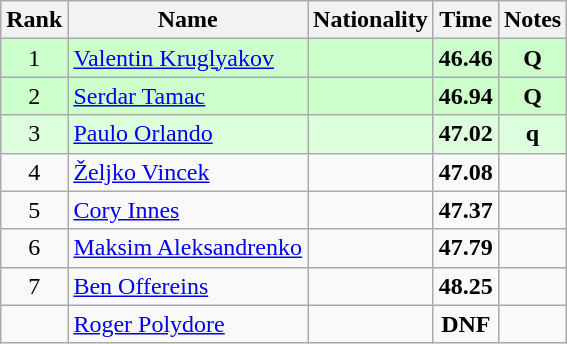<table class="wikitable sortable" style="text-align:center">
<tr>
<th>Rank</th>
<th>Name</th>
<th>Nationality</th>
<th>Time</th>
<th>Notes</th>
</tr>
<tr bgcolor=ccffcc>
<td>1</td>
<td align=left><a href='#'>Valentin Kruglyakov</a></td>
<td align=left></td>
<td><strong>46.46</strong></td>
<td><strong>Q</strong></td>
</tr>
<tr bgcolor=ccffcc>
<td>2</td>
<td align=left><a href='#'>Serdar Tamac</a></td>
<td align=left></td>
<td><strong>46.94</strong></td>
<td><strong>Q</strong></td>
</tr>
<tr bgcolor=ddffdd>
<td>3</td>
<td align=left><a href='#'>Paulo Orlando</a></td>
<td align=left></td>
<td><strong>47.02</strong></td>
<td><strong>q</strong></td>
</tr>
<tr>
<td>4</td>
<td align=left><a href='#'>Željko Vincek</a></td>
<td align=left></td>
<td><strong>47.08</strong></td>
<td></td>
</tr>
<tr>
<td>5</td>
<td align=left><a href='#'>Cory Innes</a></td>
<td align=left></td>
<td><strong>47.37</strong></td>
<td></td>
</tr>
<tr>
<td>6</td>
<td align=left><a href='#'>Maksim Aleksandrenko</a></td>
<td align=left></td>
<td><strong>47.79</strong></td>
<td></td>
</tr>
<tr>
<td>7</td>
<td align=left><a href='#'>Ben Offereins</a></td>
<td align=left></td>
<td><strong>48.25</strong></td>
<td></td>
</tr>
<tr>
<td></td>
<td align=left><a href='#'>Roger Polydore</a></td>
<td align=left></td>
<td><strong>DNF</strong></td>
<td></td>
</tr>
</table>
